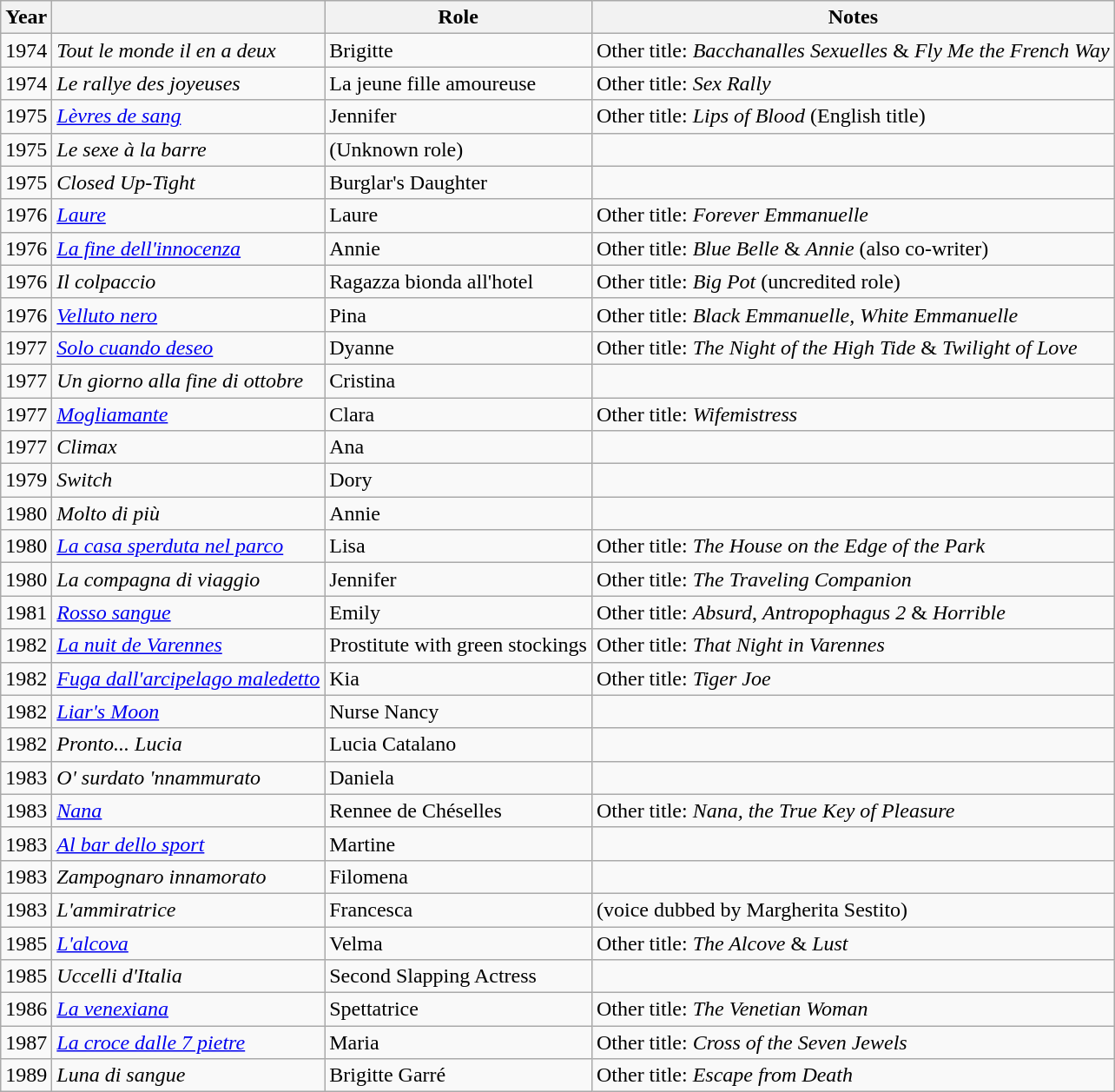<table class="wikitable">
<tr>
<th>Year</th>
<th></th>
<th>Role</th>
<th>Notes</th>
</tr>
<tr>
<td>1974</td>
<td><em>Tout le monde il en a deux</em></td>
<td>Brigitte</td>
<td>Other title: <em>Bacchanalles Sexuelles</em> & <em>Fly Me the French Way</em></td>
</tr>
<tr>
<td>1974</td>
<td><em>Le rallye des joyeuses</em></td>
<td>La jeune fille amoureuse</td>
<td>Other title: <em>Sex Rally</em></td>
</tr>
<tr>
<td>1975</td>
<td><em><a href='#'>Lèvres de sang</a></em></td>
<td>Jennifer</td>
<td>Other title: <em>Lips of Blood</em> (English title)</td>
</tr>
<tr>
<td>1975</td>
<td><em>Le sexe à la barre</em></td>
<td>(Unknown role)</td>
<td></td>
</tr>
<tr>
<td>1975</td>
<td><em>Closed Up-Tight</em></td>
<td>Burglar's Daughter</td>
<td></td>
</tr>
<tr>
<td>1976</td>
<td><em><a href='#'>Laure</a></em></td>
<td>Laure</td>
<td>Other title: <em>Forever Emmanuelle</em></td>
</tr>
<tr>
<td>1976</td>
<td><em><a href='#'>La fine dell'innocenza</a></em></td>
<td>Annie</td>
<td>Other title: <em>Blue Belle</em> & <em>Annie</em> (also co-writer)</td>
</tr>
<tr>
<td>1976</td>
<td><em>Il colpaccio</em></td>
<td>Ragazza bionda all'hotel</td>
<td>Other title: <em>Big Pot</em> (uncredited role)</td>
</tr>
<tr>
<td>1976</td>
<td><em><a href='#'>Velluto nero</a></em></td>
<td>Pina</td>
<td>Other title: <em>Black Emmanuelle, White Emmanuelle</em></td>
</tr>
<tr>
<td>1977</td>
<td><em><a href='#'>Solo cuando deseo</a></em></td>
<td>Dyanne</td>
<td>Other title: <em>The Night of the High Tide</em> & <em>Twilight of Love</em></td>
</tr>
<tr>
<td>1977</td>
<td><em>Un giorno alla fine di ottobre</em></td>
<td>Cristina</td>
<td></td>
</tr>
<tr>
<td>1977</td>
<td><em><a href='#'>Mogliamante</a></em></td>
<td>Clara</td>
<td>Other title: <em>Wifemistress</em></td>
</tr>
<tr>
<td>1977</td>
<td><em>Climax</em></td>
<td>Ana</td>
<td></td>
</tr>
<tr>
<td>1979</td>
<td><em>Switch</em></td>
<td>Dory</td>
<td></td>
</tr>
<tr>
<td>1980</td>
<td><em>Molto di più</em></td>
<td>Annie</td>
<td></td>
</tr>
<tr>
<td>1980</td>
<td><em><a href='#'>La casa sperduta nel parco</a></em></td>
<td>Lisa</td>
<td>Other title: <em>The House on the Edge of the Park</em></td>
</tr>
<tr>
<td>1980</td>
<td><em>La compagna di viaggio</em></td>
<td>Jennifer</td>
<td>Other title: <em>The Traveling Companion</em></td>
</tr>
<tr>
<td>1981</td>
<td><em><a href='#'>Rosso sangue</a></em></td>
<td>Emily</td>
<td>Other title: <em>Absurd</em>, <em>Antropophagus 2</em> & <em>Horrible</em></td>
</tr>
<tr>
<td>1982</td>
<td><em><a href='#'>La nuit de Varennes</a></em></td>
<td>Prostitute with green stockings</td>
<td>Other title: <em>That Night in Varennes</em></td>
</tr>
<tr>
<td>1982</td>
<td><em><a href='#'>Fuga dall'arcipelago maledetto</a></em></td>
<td>Kia</td>
<td>Other title: <em>Tiger Joe</em></td>
</tr>
<tr>
<td>1982</td>
<td><em><a href='#'>Liar's Moon</a></em></td>
<td>Nurse Nancy</td>
<td></td>
</tr>
<tr>
<td>1982</td>
<td><em>Pronto... Lucia</em></td>
<td>Lucia Catalano</td>
<td></td>
</tr>
<tr>
<td>1983</td>
<td><em>O' surdato 'nnammurato</em></td>
<td>Daniela</td>
<td></td>
</tr>
<tr>
<td>1983</td>
<td><em><a href='#'>Nana</a></em></td>
<td>Rennee de Chéselles</td>
<td>Other title: <em>Nana, the True Key of Pleasure</em></td>
</tr>
<tr>
<td>1983</td>
<td><em><a href='#'>Al bar dello sport</a></em></td>
<td>Martine</td>
<td></td>
</tr>
<tr>
<td>1983</td>
<td><em>Zampognaro innamorato</em></td>
<td>Filomena</td>
<td></td>
</tr>
<tr>
<td>1983</td>
<td><em>L'ammiratrice</em></td>
<td>Francesca</td>
<td>(voice dubbed by Margherita Sestito)</td>
</tr>
<tr>
<td>1985</td>
<td><em><a href='#'>L'alcova</a></em></td>
<td>Velma</td>
<td>Other title: <em>The Alcove</em> & <em>Lust</em></td>
</tr>
<tr>
<td>1985</td>
<td><em>Uccelli d'Italia</em></td>
<td>Second Slapping Actress</td>
<td></td>
</tr>
<tr>
<td>1986</td>
<td><em><a href='#'>La venexiana</a></em></td>
<td>Spettatrice</td>
<td>Other title: <em>The Venetian Woman</em></td>
</tr>
<tr>
<td>1987</td>
<td><em><a href='#'>La croce dalle 7 pietre</a></em></td>
<td>Maria</td>
<td>Other title: <em>Cross of the Seven Jewels</em></td>
</tr>
<tr>
<td>1989</td>
<td><em>Luna di sangue</em></td>
<td>Brigitte Garré</td>
<td>Other title: <em>Escape from Death</em></td>
</tr>
</table>
